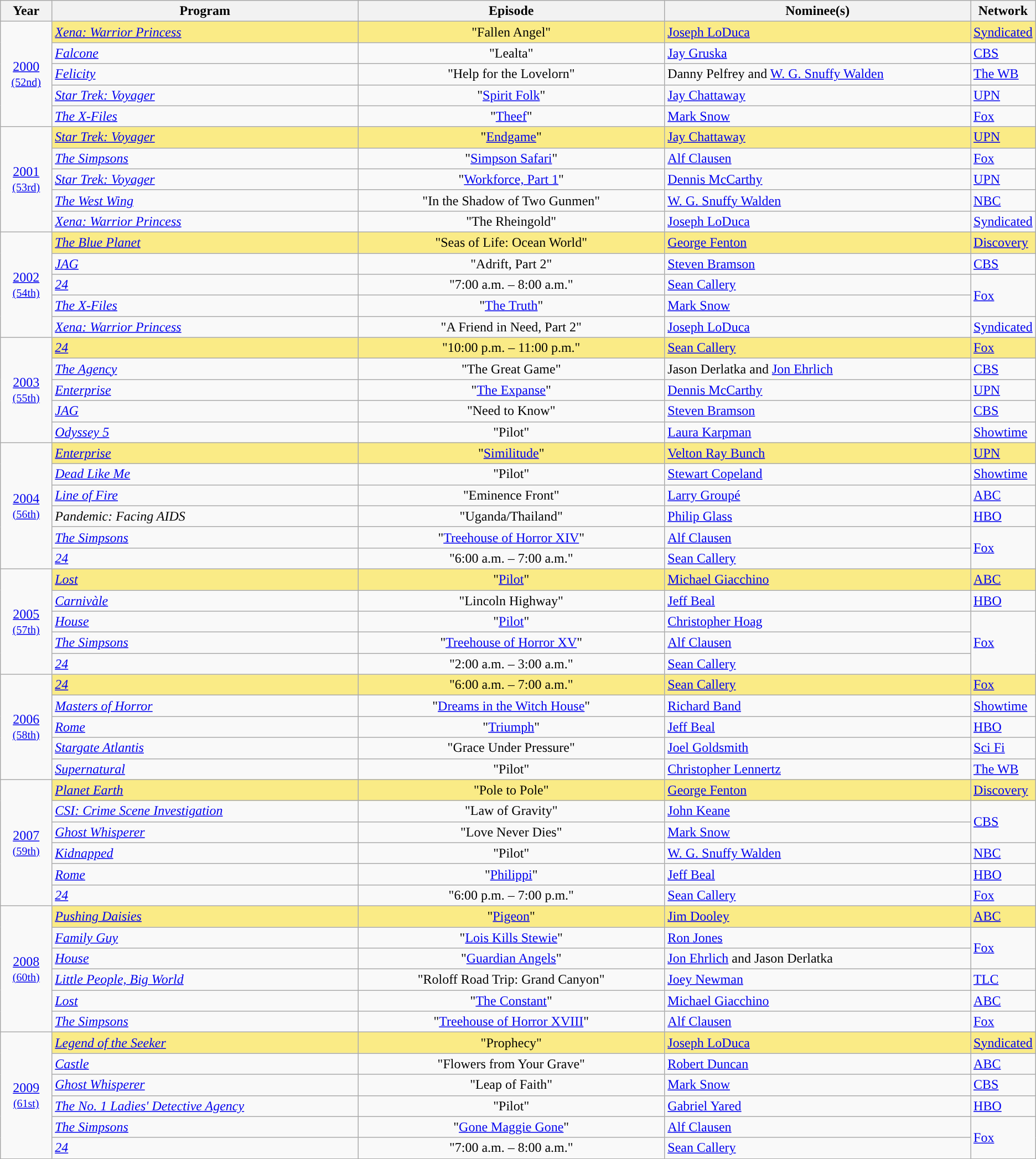<table class="wikitable">
<tr>
<th width="5%">Year</th>
<th width="30%">Program</th>
<th width="30%">Episode</th>
<th width="30%">Nominee(s)</th>
<th width="5%">Network</th>
</tr>
<tr>
<td rowspan="5" style="text-align:center;"><a href='#'>2000</a><br><small><a href='#'>(52nd)</a></small></td>
<td style="background:#FAEB86;"><em><a href='#'>Xena: Warrior Princess</a></em></td>
<td style="background:#FAEB86;" align=center>"Fallen Angel"</td>
<td style="background:#FAEB86;"><a href='#'>Joseph LoDuca</a></td>
<td style="background:#FAEB86;"><a href='#'>Syndicated</a></td>
</tr>
<tr>
<td><em><a href='#'>Falcone</a></em></td>
<td align=center>"Lealta"</td>
<td><a href='#'>Jay Gruska</a></td>
<td><a href='#'>CBS</a></td>
</tr>
<tr>
<td><em><a href='#'>Felicity</a></em></td>
<td align=center>"Help for the Lovelorn"</td>
<td>Danny Pelfrey and <a href='#'>W. G. Snuffy Walden</a></td>
<td><a href='#'>The WB</a></td>
</tr>
<tr>
<td><em><a href='#'>Star Trek: Voyager</a></em></td>
<td align=center>"<a href='#'>Spirit Folk</a>"</td>
<td><a href='#'>Jay Chattaway</a></td>
<td><a href='#'>UPN</a></td>
</tr>
<tr>
<td><em><a href='#'>The X-Files</a></em></td>
<td align=center>"<a href='#'>Theef</a>"</td>
<td><a href='#'>Mark Snow</a></td>
<td><a href='#'>Fox</a></td>
</tr>
<tr>
<td rowspan="5" style="text-align:center;"><a href='#'>2001</a><br><small><a href='#'>(53rd)</a></small></td>
<td style="background:#FAEB86;"><em><a href='#'>Star Trek: Voyager</a></em></td>
<td style="background:#FAEB86;" align=center>"<a href='#'>Endgame</a>"</td>
<td style="background:#FAEB86;"><a href='#'>Jay Chattaway</a></td>
<td style="background:#FAEB86;"><a href='#'>UPN</a></td>
</tr>
<tr>
<td><em><a href='#'>The Simpsons</a></em></td>
<td align=center>"<a href='#'>Simpson Safari</a>"</td>
<td><a href='#'>Alf Clausen</a></td>
<td><a href='#'>Fox</a></td>
</tr>
<tr>
<td><em><a href='#'>Star Trek: Voyager</a></em></td>
<td align=center>"<a href='#'>Workforce, Part 1</a>"</td>
<td><a href='#'>Dennis McCarthy</a></td>
<td><a href='#'>UPN</a></td>
</tr>
<tr>
<td><em><a href='#'>The West Wing</a></em></td>
<td align=center>"In the Shadow of Two Gunmen"</td>
<td><a href='#'>W. G. Snuffy Walden</a></td>
<td><a href='#'>NBC</a></td>
</tr>
<tr>
<td><em><a href='#'>Xena: Warrior Princess</a></em></td>
<td align=center>"The Rheingold"</td>
<td><a href='#'>Joseph LoDuca</a></td>
<td><a href='#'>Syndicated</a></td>
</tr>
<tr>
<td rowspan="5" style="text-align:center;"><a href='#'>2002</a><br><small><a href='#'>(54th)</a></small></td>
<td style="background:#FAEB86;"><em><a href='#'>The Blue Planet</a></em></td>
<td style="background:#FAEB86;" align=center>"Seas of Life: Ocean World"</td>
<td style="background:#FAEB86;"><a href='#'>George Fenton</a></td>
<td style="background:#FAEB86;"><a href='#'>Discovery</a></td>
</tr>
<tr>
<td><em><a href='#'>JAG</a></em></td>
<td align=center>"Adrift, Part 2"</td>
<td><a href='#'>Steven Bramson</a></td>
<td><a href='#'>CBS</a></td>
</tr>
<tr>
<td><em><a href='#'>24</a></em></td>
<td align=center>"7:00 a.m. – 8:00 a.m."</td>
<td><a href='#'>Sean Callery</a></td>
<td rowspan=2><a href='#'>Fox</a></td>
</tr>
<tr>
<td><em><a href='#'>The X-Files</a></em></td>
<td align=center>"<a href='#'>The Truth</a>"</td>
<td><a href='#'>Mark Snow</a></td>
</tr>
<tr>
<td><em><a href='#'>Xena: Warrior Princess</a></em></td>
<td align=center>"A Friend in Need, Part 2"</td>
<td><a href='#'>Joseph LoDuca</a></td>
<td><a href='#'>Syndicated</a></td>
</tr>
<tr>
<td rowspan="5" style="text-align:center;"><a href='#'>2003</a><br><small><a href='#'>(55th)</a></small></td>
<td style="background:#FAEB86;"><em><a href='#'>24</a></em></td>
<td style="background:#FAEB86;" align=center>"10:00 p.m. – 11:00 p.m."</td>
<td style="background:#FAEB86;"><a href='#'>Sean Callery</a></td>
<td style="background:#FAEB86;"><a href='#'>Fox</a></td>
</tr>
<tr>
<td><em><a href='#'>The Agency</a></em></td>
<td align=center>"The Great Game"</td>
<td>Jason Derlatka and <a href='#'>Jon Ehrlich</a></td>
<td><a href='#'>CBS</a></td>
</tr>
<tr>
<td><em><a href='#'>Enterprise</a></em></td>
<td align=center>"<a href='#'>The Expanse</a>"</td>
<td><a href='#'>Dennis McCarthy</a></td>
<td><a href='#'>UPN</a></td>
</tr>
<tr>
<td><em><a href='#'>JAG</a></em></td>
<td align=center>"Need to Know"</td>
<td><a href='#'>Steven Bramson</a></td>
<td><a href='#'>CBS</a></td>
</tr>
<tr>
<td><em><a href='#'>Odyssey 5</a></em></td>
<td align=center>"Pilot"</td>
<td><a href='#'>Laura Karpman</a></td>
<td><a href='#'>Showtime</a></td>
</tr>
<tr>
<td rowspan="6" style="text-align:center;"><a href='#'>2004</a><br><small><a href='#'>(56th)</a></small></td>
<td style="background:#FAEB86;"><em><a href='#'>Enterprise</a></em></td>
<td style="background:#FAEB86;" align=center>"<a href='#'>Similitude</a>"</td>
<td style="background:#FAEB86;"><a href='#'>Velton Ray Bunch</a></td>
<td style="background:#FAEB86;"><a href='#'>UPN</a></td>
</tr>
<tr>
<td><em><a href='#'>Dead Like Me</a></em></td>
<td align=center>"Pilot"</td>
<td><a href='#'>Stewart Copeland</a></td>
<td><a href='#'>Showtime</a></td>
</tr>
<tr>
<td><em><a href='#'>Line of Fire</a></em></td>
<td align=center>"Eminence Front"</td>
<td><a href='#'>Larry Groupé</a></td>
<td><a href='#'>ABC</a></td>
</tr>
<tr>
<td><em>Pandemic: Facing AIDS</em></td>
<td align=center>"Uganda/Thailand"</td>
<td><a href='#'>Philip Glass</a></td>
<td><a href='#'>HBO</a></td>
</tr>
<tr>
<td><em><a href='#'>The Simpsons</a></em></td>
<td align=center>"<a href='#'>Treehouse of Horror XIV</a>"</td>
<td><a href='#'>Alf Clausen</a></td>
<td rowspan=2><a href='#'>Fox</a></td>
</tr>
<tr>
<td><em><a href='#'>24</a></em></td>
<td align=center>"6:00 a.m. – 7:00 a.m."</td>
<td><a href='#'>Sean Callery</a></td>
</tr>
<tr>
<td rowspan="5" style="text-align:center;"><a href='#'>2005</a><br><small><a href='#'>(57th)</a></small></td>
<td style="background:#FAEB86;"><em><a href='#'>Lost</a></em></td>
<td style="background:#FAEB86;" align=center>"<a href='#'>Pilot</a>"</td>
<td style="background:#FAEB86;"><a href='#'>Michael Giacchino</a></td>
<td style="background:#FAEB86;"><a href='#'>ABC</a></td>
</tr>
<tr>
<td><em><a href='#'>Carnivàle</a></em></td>
<td align=center>"Lincoln Highway"</td>
<td><a href='#'>Jeff Beal</a></td>
<td><a href='#'>HBO</a></td>
</tr>
<tr>
<td><em><a href='#'>House</a></em></td>
<td align=center>"<a href='#'>Pilot</a>"</td>
<td><a href='#'>Christopher Hoag</a></td>
<td rowspan=3><a href='#'>Fox</a></td>
</tr>
<tr>
<td><em><a href='#'>The Simpsons</a></em></td>
<td align=center>"<a href='#'>Treehouse of Horror XV</a>"</td>
<td><a href='#'>Alf Clausen</a></td>
</tr>
<tr>
<td><em><a href='#'>24</a></em></td>
<td align=center>"2:00 a.m. – 3:00 a.m."</td>
<td><a href='#'>Sean Callery</a></td>
</tr>
<tr>
<td rowspan="5" style="text-align:center;"><a href='#'>2006</a><br><small><a href='#'>(58th)</a></small></td>
<td style="background:#FAEB86;"><em><a href='#'>24</a></em></td>
<td style="background:#FAEB86;" align=center>"6:00 a.m. – 7:00 a.m."</td>
<td style="background:#FAEB86;"><a href='#'>Sean Callery</a></td>
<td style="background:#FAEB86;"><a href='#'>Fox</a></td>
</tr>
<tr>
<td><em><a href='#'>Masters of Horror</a></em></td>
<td align=center>"<a href='#'>Dreams in the Witch House</a>"</td>
<td><a href='#'>Richard Band</a></td>
<td><a href='#'>Showtime</a></td>
</tr>
<tr>
<td><em><a href='#'>Rome</a></em></td>
<td align=center>"<a href='#'>Triumph</a>"</td>
<td><a href='#'>Jeff Beal</a></td>
<td><a href='#'>HBO</a></td>
</tr>
<tr>
<td><em><a href='#'>Stargate Atlantis</a></em></td>
<td align=center>"Grace Under Pressure"</td>
<td><a href='#'>Joel Goldsmith</a></td>
<td><a href='#'>Sci Fi</a></td>
</tr>
<tr>
<td><em><a href='#'>Supernatural</a></em></td>
<td align=center>"Pilot"</td>
<td><a href='#'>Christopher Lennertz</a></td>
<td><a href='#'>The WB</a></td>
</tr>
<tr>
<td rowspan="6" style="text-align:center;"><a href='#'>2007</a><br><small><a href='#'>(59th)</a></small></td>
<td style="background:#FAEB86;"><em><a href='#'>Planet Earth</a></em></td>
<td style="background:#FAEB86;" align=center>"Pole to Pole"</td>
<td style="background:#FAEB86;"><a href='#'>George Fenton</a></td>
<td style="background:#FAEB86;"><a href='#'>Discovery</a></td>
</tr>
<tr>
<td><em><a href='#'>CSI: Crime Scene Investigation</a></em></td>
<td align=center>"Law of Gravity"</td>
<td><a href='#'>John Keane</a></td>
<td rowspan=2><a href='#'>CBS</a></td>
</tr>
<tr>
<td><em><a href='#'>Ghost Whisperer</a></em></td>
<td align=center>"Love Never Dies"</td>
<td><a href='#'>Mark Snow</a></td>
</tr>
<tr>
<td><em><a href='#'>Kidnapped</a></em></td>
<td align=center>"Pilot"</td>
<td><a href='#'>W. G. Snuffy Walden</a></td>
<td><a href='#'>NBC</a></td>
</tr>
<tr>
<td><em><a href='#'>Rome</a></em></td>
<td align=center>"<a href='#'>Philippi</a>"</td>
<td><a href='#'>Jeff Beal</a></td>
<td><a href='#'>HBO</a></td>
</tr>
<tr>
<td><em><a href='#'>24</a></em></td>
<td align=center>"6:00 p.m. – 7:00 p.m."</td>
<td><a href='#'>Sean Callery</a></td>
<td><a href='#'>Fox</a></td>
</tr>
<tr>
<td rowspan="6" style="text-align:center;"><a href='#'>2008</a><br><small><a href='#'>(60th)</a></small></td>
<td style="background:#FAEB86;"><em><a href='#'>Pushing Daisies</a></em></td>
<td style="background:#FAEB86;" align=center>"<a href='#'>Pigeon</a>"</td>
<td style="background:#FAEB86;"><a href='#'>Jim Dooley</a></td>
<td style="background:#FAEB86;"><a href='#'>ABC</a></td>
</tr>
<tr>
<td><em><a href='#'>Family Guy</a></em></td>
<td align=center>"<a href='#'>Lois Kills Stewie</a>"</td>
<td><a href='#'>Ron Jones</a></td>
<td rowspan=2><a href='#'>Fox</a></td>
</tr>
<tr>
<td><em><a href='#'>House</a></em></td>
<td align=center>"<a href='#'>Guardian Angels</a>"</td>
<td><a href='#'>Jon Ehrlich</a> and Jason Derlatka</td>
</tr>
<tr>
<td><em><a href='#'>Little People, Big World</a></em></td>
<td align=center>"Roloff Road Trip: Grand Canyon"</td>
<td><a href='#'>Joey Newman</a></td>
<td><a href='#'>TLC</a></td>
</tr>
<tr>
<td><em><a href='#'>Lost</a></em></td>
<td align=center>"<a href='#'>The Constant</a>"</td>
<td><a href='#'>Michael Giacchino</a></td>
<td><a href='#'>ABC</a></td>
</tr>
<tr>
<td><em><a href='#'>The Simpsons</a></em></td>
<td align=center>"<a href='#'>Treehouse of Horror XVIII</a>"</td>
<td><a href='#'>Alf Clausen</a></td>
<td><a href='#'>Fox</a></td>
</tr>
<tr>
<td rowspan="6" style="text-align:center;"><a href='#'>2009</a><br><small><a href='#'>(61st)</a></small></td>
<td style="background:#FAEB86;"><em><a href='#'>Legend of the Seeker</a></em></td>
<td style="background:#FAEB86;" align=center>"Prophecy"</td>
<td style="background:#FAEB86;"><a href='#'>Joseph LoDuca</a></td>
<td style="background:#FAEB86;"><a href='#'>Syndicated</a></td>
</tr>
<tr>
<td><em><a href='#'>Castle</a></em></td>
<td align=center>"Flowers from Your Grave"</td>
<td><a href='#'>Robert Duncan</a></td>
<td><a href='#'>ABC</a></td>
</tr>
<tr>
<td><em><a href='#'>Ghost Whisperer</a></em></td>
<td align=center>"Leap of Faith"</td>
<td><a href='#'>Mark Snow</a></td>
<td><a href='#'>CBS</a></td>
</tr>
<tr>
<td><em><a href='#'>The No. 1 Ladies' Detective Agency</a></em></td>
<td align=center>"Pilot"</td>
<td><a href='#'>Gabriel Yared</a></td>
<td><a href='#'>HBO</a></td>
</tr>
<tr>
<td><em><a href='#'>The Simpsons</a></em></td>
<td align=center>"<a href='#'>Gone Maggie Gone</a>"</td>
<td><a href='#'>Alf Clausen</a></td>
<td rowspan=2><a href='#'>Fox</a></td>
</tr>
<tr>
<td><em><a href='#'>24</a></em></td>
<td align=center>"7:00 a.m. – 8:00 a.m."</td>
<td><a href='#'>Sean Callery</a></td>
</tr>
</table>
